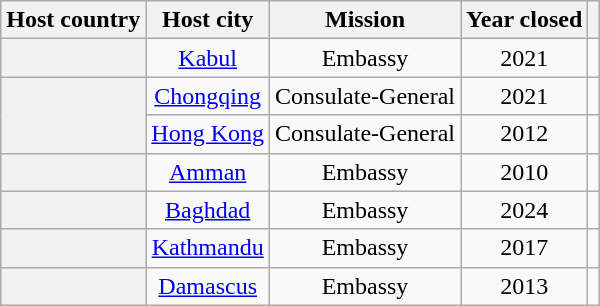<table class="wikitable plainrowheaders" style="text-align:center;">
<tr>
<th scope="col">Host country</th>
<th scope="col">Host city</th>
<th scope="col">Mission</th>
<th scope="col">Year closed</th>
<th scope="col"></th>
</tr>
<tr>
<th scope="row"></th>
<td><a href='#'>Kabul</a></td>
<td>Embassy</td>
<td>2021</td>
<td></td>
</tr>
<tr>
<th scope="row" rowspan="2"></th>
<td><a href='#'>Chongqing</a></td>
<td>Consulate-General</td>
<td>2021</td>
<td></td>
</tr>
<tr>
<td><a href='#'>Hong Kong</a></td>
<td>Consulate-General</td>
<td>2012</td>
<td></td>
</tr>
<tr>
<th scope="row"></th>
<td><a href='#'>Amman</a></td>
<td>Embassy</td>
<td>2010</td>
<td></td>
</tr>
<tr>
<th scope="row"></th>
<td><a href='#'>Baghdad</a></td>
<td>Embassy</td>
<td>2024</td>
<td></td>
</tr>
<tr>
<th scope="row"></th>
<td><a href='#'>Kathmandu</a></td>
<td>Embassy</td>
<td>2017</td>
<td></td>
</tr>
<tr>
<th scope="row"></th>
<td><a href='#'>Damascus</a></td>
<td>Embassy</td>
<td>2013</td>
<td></td>
</tr>
</table>
